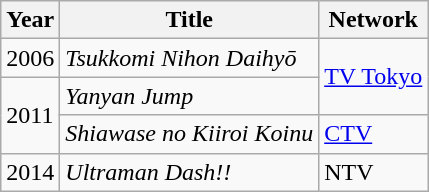<table class="wikitable">
<tr>
<th>Year</th>
<th>Title</th>
<th>Network</th>
</tr>
<tr>
<td>2006</td>
<td><em>Tsukkomi Nihon Daihyō</em></td>
<td rowspan="2"><a href='#'>TV Tokyo</a></td>
</tr>
<tr>
<td rowspan="2">2011</td>
<td><em>Yanyan Jump</em></td>
</tr>
<tr>
<td><em>Shiawase no Kiiroi Koinu</em></td>
<td><a href='#'>CTV</a></td>
</tr>
<tr>
<td>2014</td>
<td><em>Ultraman Dash!!</em></td>
<td>NTV</td>
</tr>
</table>
